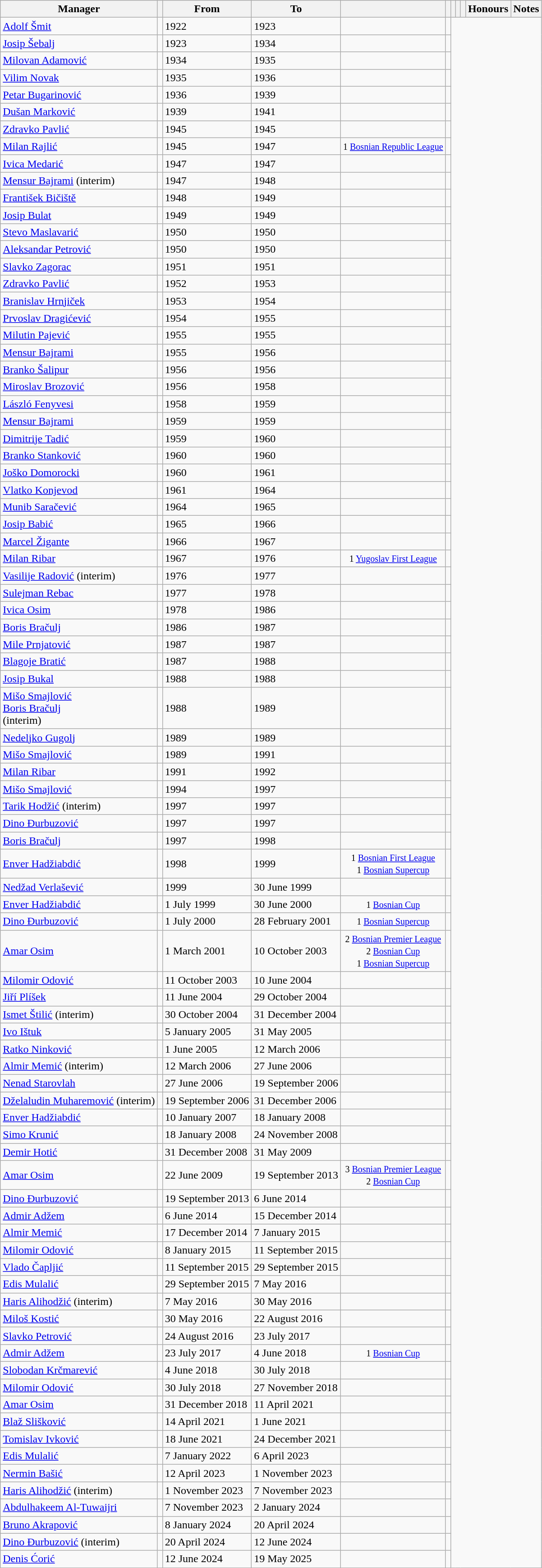<table class="wikitable sortable" style="text-align: center;">
<tr>
<th>Manager</th>
<th></th>
<th>From</th>
<th class="unsortable">To</th>
<th></th>
<th></th>
<th></th>
<th></th>
<th></th>
<th class="unsortable">Honours</th>
<th class="unsortable">Notes</th>
</tr>
<tr>
<td align=left><a href='#'>Adolf Šmit</a></td>
<td align=center></td>
<td align=left>1922</td>
<td align=left>1923<br></td>
<td></td>
<td></td>
</tr>
<tr>
<td align=left><a href='#'>Josip Šebalj</a></td>
<td align=center></td>
<td align=left>1923</td>
<td align=left>1934<br></td>
<td></td>
<td></td>
</tr>
<tr>
<td align=left><a href='#'>Milovan Adamović</a></td>
<td align=center></td>
<td align=left>1934</td>
<td align=left>1935<br></td>
<td></td>
<td></td>
</tr>
<tr>
<td align=left><a href='#'>Vilim Novak</a></td>
<td align=center></td>
<td align=left>1935</td>
<td align=left>1936<br></td>
<td></td>
<td></td>
</tr>
<tr>
<td align=left><a href='#'>Petar Bugarinović</a></td>
<td align=center></td>
<td align=left>1936</td>
<td align=left>1939<br></td>
<td></td>
<td></td>
</tr>
<tr>
<td align=left><a href='#'>Dušan Marković</a></td>
<td align=center></td>
<td align=left>1939</td>
<td align=left>1941<br></td>
<td></td>
<td></td>
</tr>
<tr>
<td align=left><a href='#'>Zdravko Pavlić</a></td>
<td align=center></td>
<td align=left>1945</td>
<td align=left>1945<br></td>
<td></td>
<td></td>
</tr>
<tr>
<td align=left><a href='#'>Milan Rajlić</a></td>
<td align=center></td>
<td align=left>1945</td>
<td align=left>1947<br></td>
<td><small>1 <a href='#'>Bosnian Republic League</a></small></td>
<td></td>
</tr>
<tr>
<td align=left><a href='#'>Ivica Medarić</a></td>
<td align=center></td>
<td align=left>1947</td>
<td align=left>1947<br></td>
<td></td>
<td></td>
</tr>
<tr>
<td align=left><a href='#'>Mensur Bajrami</a> (interim)</td>
<td align=center></td>
<td align=left>1947</td>
<td align=left>1948<br></td>
<td></td>
<td></td>
</tr>
<tr>
<td align=left><a href='#'>František Bičiště</a></td>
<td align=center></td>
<td align=left>1948</td>
<td align=left>1949<br></td>
<td></td>
<td></td>
</tr>
<tr>
<td align=left><a href='#'>Josip Bulat</a></td>
<td align=center></td>
<td align=left>1949</td>
<td align=left>1949<br></td>
<td></td>
<td></td>
</tr>
<tr>
<td align=left><a href='#'>Stevo Maslavarić</a></td>
<td align=center></td>
<td align=left>1950</td>
<td align=left>1950<br></td>
<td></td>
<td></td>
</tr>
<tr>
<td align=left><a href='#'>Aleksandar Petrović</a></td>
<td align=center></td>
<td align=left>1950</td>
<td align=left>1950<br></td>
<td></td>
<td></td>
</tr>
<tr>
<td align=left><a href='#'>Slavko Zagorac</a></td>
<td align=center></td>
<td align=left>1951</td>
<td align=left>1951<br></td>
<td></td>
<td></td>
</tr>
<tr>
<td align=left><a href='#'>Zdravko Pavlić</a></td>
<td align=center></td>
<td align=left>1952</td>
<td align=left>1953<br></td>
<td></td>
<td></td>
</tr>
<tr>
<td align=left><a href='#'>Branislav Hrnjiček</a></td>
<td align=center></td>
<td align=left>1953</td>
<td align=left>1954<br></td>
<td></td>
<td></td>
</tr>
<tr>
<td align=left><a href='#'>Prvoslav Dragićević</a></td>
<td align=center></td>
<td align=left>1954</td>
<td align=left>1955<br></td>
<td></td>
<td></td>
</tr>
<tr>
<td align=left><a href='#'>Milutin Pajević</a></td>
<td align=center></td>
<td align=left>1955</td>
<td align=left>1955<br></td>
<td></td>
<td></td>
</tr>
<tr>
<td align=left><a href='#'>Mensur Bajrami</a></td>
<td align=center></td>
<td align=left>1955</td>
<td align=left>1956<br></td>
<td></td>
<td></td>
</tr>
<tr>
<td align=left><a href='#'>Branko Šalipur</a></td>
<td align=center></td>
<td align=left>1956</td>
<td align=left>1956<br></td>
<td></td>
<td></td>
</tr>
<tr>
<td align=left><a href='#'>Miroslav Brozović</a></td>
<td align=center></td>
<td align=left>1956</td>
<td align=left>1958<br></td>
<td></td>
<td></td>
</tr>
<tr>
<td align=left><a href='#'>László Fenyvesi</a></td>
<td align=center></td>
<td align=left>1958</td>
<td align=left>1959<br></td>
<td></td>
<td></td>
</tr>
<tr>
<td align=left><a href='#'>Mensur Bajrami</a></td>
<td align=center></td>
<td align=left>1959</td>
<td align=left>1959<br></td>
<td></td>
<td></td>
</tr>
<tr>
<td align=left><a href='#'>Dimitrije Tadić</a></td>
<td align=center></td>
<td align=left>1959</td>
<td align=left>1960<br></td>
<td></td>
<td></td>
</tr>
<tr>
<td align=left><a href='#'>Branko Stanković</a></td>
<td align=center></td>
<td align=left>1960</td>
<td align=left>1960<br></td>
<td></td>
<td></td>
</tr>
<tr>
<td align=left><a href='#'>Joško Domorocki</a></td>
<td align=center></td>
<td align=left>1960</td>
<td align=left>1961<br></td>
<td></td>
<td></td>
</tr>
<tr>
<td align=left><a href='#'>Vlatko Konjevod</a></td>
<td align=center></td>
<td align=left>1961</td>
<td align=left>1964<br></td>
<td></td>
<td></td>
</tr>
<tr>
<td align=left><a href='#'>Munib Saračević</a></td>
<td align=center></td>
<td align=left>1964</td>
<td align=left>1965<br></td>
<td></td>
<td></td>
</tr>
<tr>
<td align=left><a href='#'>Josip Babić</a></td>
<td align=center></td>
<td align=left>1965</td>
<td align=left>1966<br></td>
<td></td>
<td></td>
</tr>
<tr>
<td align=left><a href='#'>Marcel Žigante</a></td>
<td align=center></td>
<td align=left>1966</td>
<td align=left>1967<br></td>
<td></td>
<td></td>
</tr>
<tr>
<td align=left><a href='#'>Milan Ribar</a></td>
<td align=center></td>
<td align=left>1967</td>
<td align=left>1976<br></td>
<td><small>1 <a href='#'>Yugoslav First League</a></small></td>
<td></td>
</tr>
<tr>
<td align=left><a href='#'>Vasilije Radović</a> (interim)</td>
<td align=center></td>
<td align=left>1976</td>
<td align=left>1977<br></td>
<td></td>
<td></td>
</tr>
<tr>
<td align=left><a href='#'>Sulejman Rebac</a></td>
<td align=center></td>
<td align=left>1977</td>
<td align=left>1978<br></td>
<td></td>
<td></td>
</tr>
<tr>
<td align=left><a href='#'>Ivica Osim</a></td>
<td align=center></td>
<td align=left>1978</td>
<td align=left>1986<br></td>
<td></td>
<td></td>
</tr>
<tr>
<td align=left><a href='#'>Boris Bračulj</a></td>
<td align=center></td>
<td align=left>1986</td>
<td align=left>1987<br></td>
<td></td>
<td></td>
</tr>
<tr>
<td align=left><a href='#'>Mile Prnjatović</a></td>
<td align=center></td>
<td align=left>1987</td>
<td align=left>1987<br></td>
<td></td>
<td></td>
</tr>
<tr>
<td align=left><a href='#'>Blagoje Bratić</a></td>
<td align=center></td>
<td align=left>1987</td>
<td align=left>1988<br></td>
<td></td>
<td></td>
</tr>
<tr>
<td align=left><a href='#'>Josip Bukal</a></td>
<td align=center></td>
<td align=left>1988</td>
<td align=left>1988<br></td>
<td></td>
<td></td>
</tr>
<tr>
<td align=left><a href='#'>Mišo Smajlović</a> <br> <a href='#'>Boris Bračulj</a> <br>  (interim)</td>
<td align=center></td>
<td align=left>1988</td>
<td align=left>1989<br></td>
<td></td>
<td></td>
</tr>
<tr>
<td align=left><a href='#'>Nedeljko Gugolj</a></td>
<td align=center></td>
<td align=left>1989</td>
<td align=left>1989<br></td>
<td></td>
<td></td>
</tr>
<tr>
<td align=left><a href='#'>Mišo Smajlović</a></td>
<td align=center></td>
<td align=left>1989</td>
<td align=left>1991<br></td>
<td></td>
<td></td>
</tr>
<tr>
<td align=left><a href='#'>Milan Ribar</a></td>
<td align=center></td>
<td align=left>1991</td>
<td align=left>1992<br></td>
<td></td>
<td></td>
</tr>
<tr>
<td align=left><a href='#'>Mišo Smajlović</a></td>
<td align=center></td>
<td align=left>1994</td>
<td align=left>1997<br></td>
<td></td>
<td></td>
</tr>
<tr>
<td align=left><a href='#'>Tarik Hodžić</a> (interim)</td>
<td align=center></td>
<td align=left>1997</td>
<td align=left>1997<br></td>
<td></td>
<td></td>
</tr>
<tr>
<td align=left><a href='#'>Dino Đurbuzović</a></td>
<td align=center></td>
<td align=left>1997</td>
<td align=left>1997<br></td>
<td></td>
<td></td>
</tr>
<tr>
<td align=left><a href='#'>Boris Bračulj</a></td>
<td align=center></td>
<td align=left>1997</td>
<td align=left>1998<br></td>
<td></td>
<td></td>
</tr>
<tr>
<td align=left><a href='#'>Enver Hadžiabdić</a></td>
<td align=center></td>
<td align=left>1998</td>
<td align=left>1999<br></td>
<td><small>1 <a href='#'>Bosnian First League</a> <br> 1 <a href='#'>Bosnian Supercup</a></small></td>
<td></td>
</tr>
<tr>
<td align=left><a href='#'>Nedžad Verlašević</a></td>
<td align=center></td>
<td align=left>1999</td>
<td align=left>30 June 1999<br></td>
<td></td>
<td></td>
</tr>
<tr>
<td align=left><a href='#'>Enver Hadžiabdić</a></td>
<td align=center></td>
<td align=left>1 July 1999</td>
<td align=left>30 June 2000<br></td>
<td><small>1 <a href='#'>Bosnian Cup</a></small></td>
<td></td>
</tr>
<tr>
<td align=left><a href='#'>Dino Đurbuzović</a></td>
<td align=center></td>
<td align=left>1 July 2000</td>
<td align=left>28 February 2001<br></td>
<td><small>1 <a href='#'>Bosnian Supercup</a></small></td>
<td></td>
</tr>
<tr>
<td align=left><a href='#'>Amar Osim</a></td>
<td align=center></td>
<td align=left>1 March 2001</td>
<td align=left>10 October 2003<br></td>
<td><small>2 <a href='#'>Bosnian Premier League</a> <br> 2 <a href='#'>Bosnian Cup</a> <br> 1 <a href='#'>Bosnian Supercup</a></small></td>
<td></td>
</tr>
<tr>
<td align=left><a href='#'>Milomir Odović</a></td>
<td align=center></td>
<td align=left>11 October 2003</td>
<td align=left>10 June 2004<br></td>
<td></td>
<td></td>
</tr>
<tr>
<td align=left><a href='#'>Jiří Plíšek</a></td>
<td align=center></td>
<td align=left>11 June 2004</td>
<td align=left>29 October 2004<br></td>
<td></td>
<td></td>
</tr>
<tr>
<td align=left><a href='#'>Ismet Štilić</a> (interim)</td>
<td align=center></td>
<td align=left>30 October 2004</td>
<td align=left>31 December 2004<br></td>
<td></td>
<td></td>
</tr>
<tr>
<td align=left><a href='#'>Ivo Ištuk</a></td>
<td align=center></td>
<td align=left>5 January 2005</td>
<td align=left>31 May 2005<br></td>
<td></td>
<td></td>
</tr>
<tr>
<td align=left><a href='#'>Ratko Ninković</a></td>
<td align=center></td>
<td align=left>1 June 2005</td>
<td align=left>12 March 2006<br></td>
<td></td>
<td></td>
</tr>
<tr>
<td align=left><a href='#'>Almir Memić</a> (interim)</td>
<td align=center></td>
<td align=left>12 March 2006</td>
<td align=left>27 June 2006<br></td>
<td></td>
<td></td>
</tr>
<tr>
<td align=left><a href='#'>Nenad Starovlah</a></td>
<td align=center></td>
<td align=left>27 June 2006</td>
<td align=left>19 September 2006<br></td>
<td></td>
<td></td>
</tr>
<tr>
<td align=left><a href='#'>Dželaludin Muharemović</a> (interim)</td>
<td align=center></td>
<td align=left>19 September 2006</td>
<td align=left>31 December 2006<br></td>
<td></td>
<td></td>
</tr>
<tr>
<td align=left><a href='#'>Enver Hadžiabdić</a></td>
<td align=center></td>
<td align=left>10 January 2007</td>
<td align=left>18 January 2008<br></td>
<td></td>
<td></td>
</tr>
<tr>
<td align=left><a href='#'>Simo Krunić</a></td>
<td align=center></td>
<td align=left>18 January 2008</td>
<td align=left>24 November 2008<br></td>
<td></td>
<td></td>
</tr>
<tr>
<td align=left><a href='#'>Demir Hotić</a></td>
<td align=center></td>
<td align=left>31 December 2008</td>
<td align=left>31 May 2009<br></td>
<td></td>
<td></td>
</tr>
<tr>
<td align=left><a href='#'>Amar Osim</a></td>
<td align=center></td>
<td align=left>22 June 2009</td>
<td align=left>19 September 2013<br></td>
<td><small>3 <a href='#'>Bosnian Premier League</a> <br> 2 <a href='#'>Bosnian Cup</a></small></td>
<td></td>
</tr>
<tr>
<td align=left><a href='#'>Dino Đurbuzović</a></td>
<td align=center></td>
<td align=left>19 September 2013</td>
<td align=left>6 June 2014<br></td>
<td></td>
<td></td>
</tr>
<tr>
<td align=left><a href='#'>Admir Adžem</a></td>
<td align=center></td>
<td align=left>6 June 2014</td>
<td align=left>15 December 2014<br></td>
<td></td>
<td></td>
</tr>
<tr>
<td align=left><a href='#'>Almir Memić</a></td>
<td align=center></td>
<td align=left>17 December 2014</td>
<td align=left>7 January 2015<br></td>
<td></td>
<td></td>
</tr>
<tr>
<td align=left><a href='#'>Milomir Odović</a></td>
<td align=center></td>
<td align=left>8 January 2015</td>
<td align=left>11 September 2015<br></td>
<td></td>
<td></td>
</tr>
<tr>
<td align=left><a href='#'>Vlado Čapljić</a></td>
<td align=center></td>
<td align=left>11 September 2015</td>
<td align=left>29 September 2015<br></td>
<td></td>
<td></td>
</tr>
<tr>
<td align=left><a href='#'>Edis Mulalić</a></td>
<td align=center></td>
<td align=left>29 September 2015</td>
<td align=left>7 May 2016<br></td>
<td></td>
<td></td>
</tr>
<tr>
<td align=left><a href='#'>Haris Alihodžić</a> (interim)</td>
<td align=center></td>
<td align=left>7 May 2016</td>
<td align=left>30 May 2016<br></td>
<td></td>
<td></td>
</tr>
<tr>
<td align=left><a href='#'>Miloš Kostić</a></td>
<td align=center></td>
<td align=left>30 May 2016</td>
<td align=left>22 August 2016<br></td>
<td></td>
<td></td>
</tr>
<tr>
<td align=left><a href='#'>Slavko Petrović</a></td>
<td align=center></td>
<td align=left>24 August 2016</td>
<td align=left>23 July 2017<br></td>
<td></td>
<td></td>
</tr>
<tr>
<td align=left><a href='#'>Admir Adžem</a></td>
<td align=center></td>
<td align=left>23 July 2017</td>
<td align=left>4 June 2018<br></td>
<td><small>1 <a href='#'>Bosnian Cup</a></small></td>
<td></td>
</tr>
<tr>
<td align=left><a href='#'>Slobodan Krčmarević</a></td>
<td align=center></td>
<td align=left>4 June 2018</td>
<td align=left>30 July 2018<br></td>
<td></td>
<td></td>
</tr>
<tr>
<td align=left><a href='#'>Milomir Odović</a></td>
<td align=center></td>
<td align=left>30 July 2018</td>
<td align=left>27 November 2018<br></td>
<td></td>
<td></td>
</tr>
<tr>
<td align=left><a href='#'>Amar Osim</a></td>
<td align=center></td>
<td align=left>31 December 2018</td>
<td align=left>11 April 2021<br></td>
<td></td>
<td></td>
</tr>
<tr>
<td align=left><a href='#'>Blaž Slišković</a></td>
<td align=center></td>
<td align=left>14 April 2021</td>
<td align=left>1 June 2021<br></td>
<td></td>
<td></td>
</tr>
<tr>
<td align=left><a href='#'>Tomislav Ivković</a></td>
<td align=center></td>
<td align=left>18 June 2021</td>
<td align=left>24 December 2021<br></td>
<td></td>
<td></td>
</tr>
<tr>
<td align=left><a href='#'>Edis Mulalić</a></td>
<td align=center></td>
<td align=left>7 January 2022</td>
<td align=left>6 April 2023<br></td>
<td></td>
<td></td>
</tr>
<tr>
<td align=left><a href='#'>Nermin Bašić</a></td>
<td align=center></td>
<td align=left>12 April 2023</td>
<td align=left>1 November 2023<br></td>
<td></td>
<td></td>
</tr>
<tr>
<td align=left><a href='#'>Haris Alihodžić</a> (interim)</td>
<td align=center></td>
<td align=left>1 November 2023</td>
<td align=left>7 November 2023<br></td>
<td></td>
<td></td>
</tr>
<tr>
<td align=left><a href='#'>Abdulhakeem Al-Tuwaijri</a></td>
<td align=center></td>
<td align=left>7 November 2023</td>
<td align=left>2 January 2024<br></td>
<td></td>
<td></td>
</tr>
<tr>
<td align=left><a href='#'>Bruno Akrapović</a></td>
<td align=center></td>
<td align=left>8 January 2024</td>
<td align=left>20 April 2024<br></td>
<td></td>
<td></td>
</tr>
<tr>
<td align=left><a href='#'>Dino Đurbuzović</a> (interim)</td>
<td align=center></td>
<td align=left>20 April 2024</td>
<td align=left>12 June 2024<br></td>
<td></td>
<td></td>
</tr>
<tr>
<td align=left><a href='#'>Denis Ćorić</a></td>
<td align=center></td>
<td align=left>12 June 2024</td>
<td align=left>19 May 2025<br></td>
<td></td>
<td></td>
</tr>
</table>
